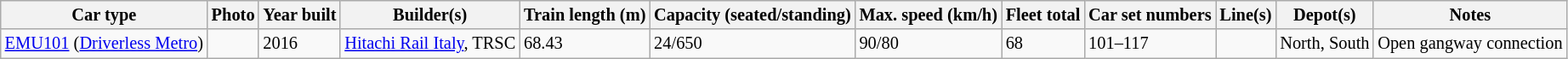<table class="wikitable sortable" style="font-size: 85%;" |>
<tr>
<th>Car type</th>
<th>Photo</th>
<th>Year built</th>
<th>Builder(s)</th>
<th>Train length (m)</th>
<th>Capacity (seated/standing)</th>
<th>Max. speed (km/h)</th>
<th>Fleet total</th>
<th>Car set numbers</th>
<th>Line(s)</th>
<th>Depot(s)</th>
<th>Notes</th>
</tr>
<tr>
<td><a href='#'>EMU101</a> (<a href='#'>Driverless Metro</a>)</td>
<td></td>
<td>2016</td>
<td><a href='#'>Hitachi Rail Italy</a>, TRSC</td>
<td>68.43</td>
<td>24/650</td>
<td>90/80</td>
<td>68</td>
<td>101–117</td>
<td></td>
<td>North, South</td>
<td>Open gangway connection</td>
</tr>
</table>
